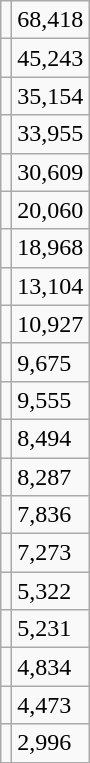<table class="wikitable floatright">
<tr>
<td></td>
<td>68,418</td>
</tr>
<tr>
<td></td>
<td>45,243</td>
</tr>
<tr>
<td></td>
<td>35,154</td>
</tr>
<tr>
<td></td>
<td>33,955</td>
</tr>
<tr>
<td></td>
<td>30,609</td>
</tr>
<tr>
<td></td>
<td>20,060</td>
</tr>
<tr>
<td></td>
<td>18,968</td>
</tr>
<tr>
<td></td>
<td>13,104</td>
</tr>
<tr>
<td></td>
<td>10,927</td>
</tr>
<tr>
<td></td>
<td>9,675<br></td>
</tr>
<tr>
<td></td>
<td>9,555</td>
</tr>
<tr>
<td></td>
<td>8,494</td>
</tr>
<tr>
<td></td>
<td>8,287</td>
</tr>
<tr>
<td></td>
<td>7,836</td>
</tr>
<tr>
<td></td>
<td>7,273</td>
</tr>
<tr>
<td></td>
<td>5,322</td>
</tr>
<tr>
<td></td>
<td>5,231</td>
</tr>
<tr>
<td></td>
<td>4,834</td>
</tr>
<tr>
<td></td>
<td>4,473</td>
</tr>
<tr>
<td></td>
<td>2,996<br></td>
</tr>
</table>
